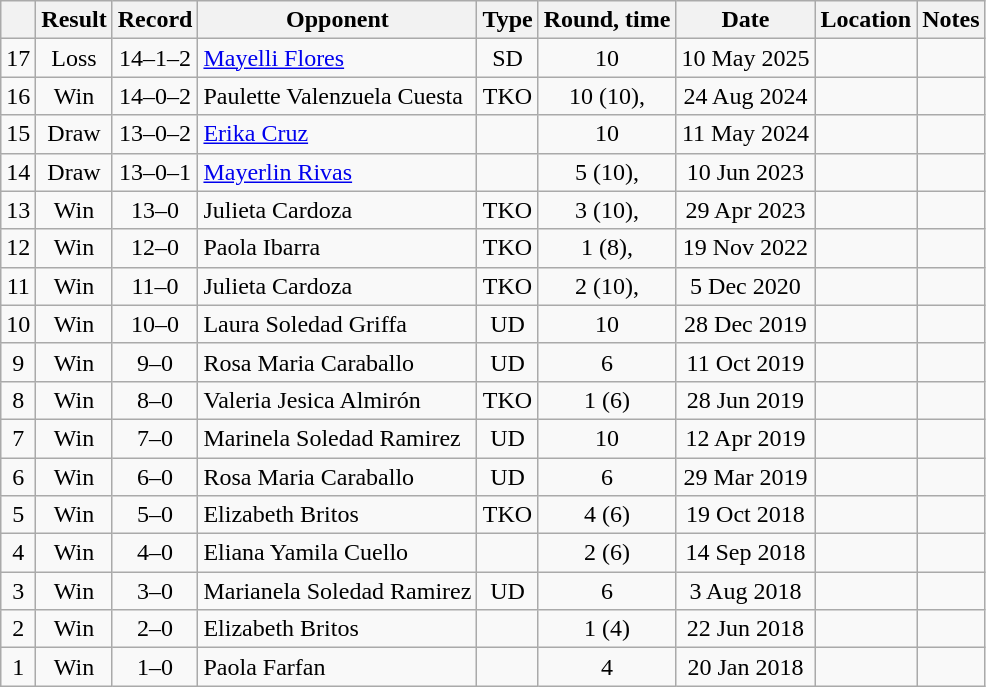<table class=wikitable style=text-align:center>
<tr>
<th></th>
<th>Result</th>
<th>Record</th>
<th>Opponent</th>
<th>Type</th>
<th>Round, time</th>
<th>Date</th>
<th>Location</th>
<th>Notes</th>
</tr>
<tr>
<td>17</td>
<td>Loss</td>
<td>14–1–2</td>
<td align=left><a href='#'>Mayelli Flores</a></td>
<td>SD</td>
<td>10</td>
<td>10 May 2025</td>
<td align=left></td>
<td align=left></td>
</tr>
<tr>
<td>16</td>
<td>Win</td>
<td>14–0–2</td>
<td align=left>Paulette Valenzuela Cuesta</td>
<td>TKO</td>
<td>10 (10), </td>
<td>24 Aug 2024</td>
<td align=left></td>
<td align=left></td>
</tr>
<tr>
<td>15</td>
<td>Draw</td>
<td>13–0–2</td>
<td align=left><a href='#'>Erika Cruz</a></td>
<td></td>
<td>10</td>
<td>11 May 2024</td>
<td align=left></td>
<td align=left></td>
</tr>
<tr>
<td>14</td>
<td>Draw</td>
<td>13–0–1</td>
<td align=left><a href='#'>Mayerlin Rivas</a></td>
<td></td>
<td>5 (10), </td>
<td>10 Jun 2023</td>
<td align=left></td>
<td align=left></td>
</tr>
<tr>
<td>13</td>
<td>Win</td>
<td>13–0</td>
<td align=left>Julieta Cardoza</td>
<td>TKO</td>
<td>3 (10), </td>
<td>29 Apr 2023</td>
<td align=left></td>
<td align=left></td>
</tr>
<tr>
<td>12</td>
<td>Win</td>
<td>12–0</td>
<td align=left>Paola Ibarra</td>
<td>TKO</td>
<td>1 (8), </td>
<td>19 Nov 2022</td>
<td align=left></td>
<td align=left></td>
</tr>
<tr>
<td>11</td>
<td>Win</td>
<td>11–0</td>
<td align=left>Julieta Cardoza</td>
<td>TKO</td>
<td>2 (10), </td>
<td>5 Dec 2020</td>
<td align=left></td>
<td align=left></td>
</tr>
<tr>
<td>10</td>
<td>Win</td>
<td>10–0</td>
<td align=left>Laura Soledad Griffa</td>
<td>UD</td>
<td>10</td>
<td>28 Dec 2019</td>
<td align=left></td>
<td align=left></td>
</tr>
<tr>
<td>9</td>
<td>Win</td>
<td>9–0</td>
<td align=left>Rosa Maria Caraballo</td>
<td>UD</td>
<td>6</td>
<td>11 Oct 2019</td>
<td align=left></td>
<td align=left></td>
</tr>
<tr>
<td>8</td>
<td>Win</td>
<td>8–0</td>
<td align=left>Valeria Jesica Almirón</td>
<td>TKO</td>
<td>1 (6)</td>
<td>28 Jun 2019</td>
<td align=left></td>
<td align=left></td>
</tr>
<tr>
<td>7</td>
<td>Win</td>
<td>7–0</td>
<td align=left>Marinela Soledad Ramirez</td>
<td>UD</td>
<td>10</td>
<td>12 Apr 2019</td>
<td align=left></td>
<td align=left></td>
</tr>
<tr>
<td>6</td>
<td>Win</td>
<td>6–0</td>
<td align=left>Rosa Maria Caraballo</td>
<td>UD</td>
<td>6</td>
<td>29 Mar 2019</td>
<td align=left></td>
<td align=left></td>
</tr>
<tr>
<td>5</td>
<td>Win</td>
<td>5–0</td>
<td align=left>Elizabeth Britos</td>
<td>TKO</td>
<td>4 (6)</td>
<td>19 Oct 2018</td>
<td align=left></td>
<td align=left></td>
</tr>
<tr>
<td>4</td>
<td>Win</td>
<td>4–0</td>
<td align=left>Eliana Yamila Cuello</td>
<td></td>
<td>2 (6)</td>
<td>14 Sep 2018</td>
<td align=left></td>
<td align=left></td>
</tr>
<tr>
<td>3</td>
<td>Win</td>
<td>3–0</td>
<td align=left>Marianela Soledad Ramirez</td>
<td>UD</td>
<td>6</td>
<td>3 Aug 2018</td>
<td align=left></td>
<td align=left></td>
</tr>
<tr>
<td>2</td>
<td>Win</td>
<td>2–0</td>
<td align=left>Elizabeth Britos</td>
<td></td>
<td>1 (4)</td>
<td>22 Jun 2018</td>
<td align=left></td>
<td align=left></td>
</tr>
<tr>
<td>1</td>
<td>Win</td>
<td>1–0</td>
<td align=left>Paola Farfan</td>
<td></td>
<td>4</td>
<td>20 Jan 2018</td>
<td align=left></td>
<td align=left></td>
</tr>
</table>
